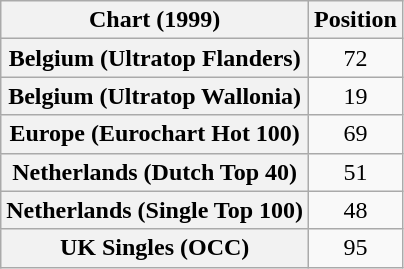<table class="wikitable sortable plainrowheaders" style="text-align:center">
<tr>
<th scope="col">Chart (1999)</th>
<th scope="col">Position</th>
</tr>
<tr>
<th scope="row">Belgium (Ultratop Flanders)</th>
<td>72</td>
</tr>
<tr>
<th scope="row">Belgium (Ultratop Wallonia)</th>
<td>19</td>
</tr>
<tr>
<th scope="row">Europe (Eurochart Hot 100)</th>
<td>69</td>
</tr>
<tr>
<th scope="row">Netherlands (Dutch Top 40)</th>
<td>51</td>
</tr>
<tr>
<th scope="row">Netherlands (Single Top 100)</th>
<td>48</td>
</tr>
<tr>
<th scope="row">UK Singles (OCC)</th>
<td>95</td>
</tr>
</table>
